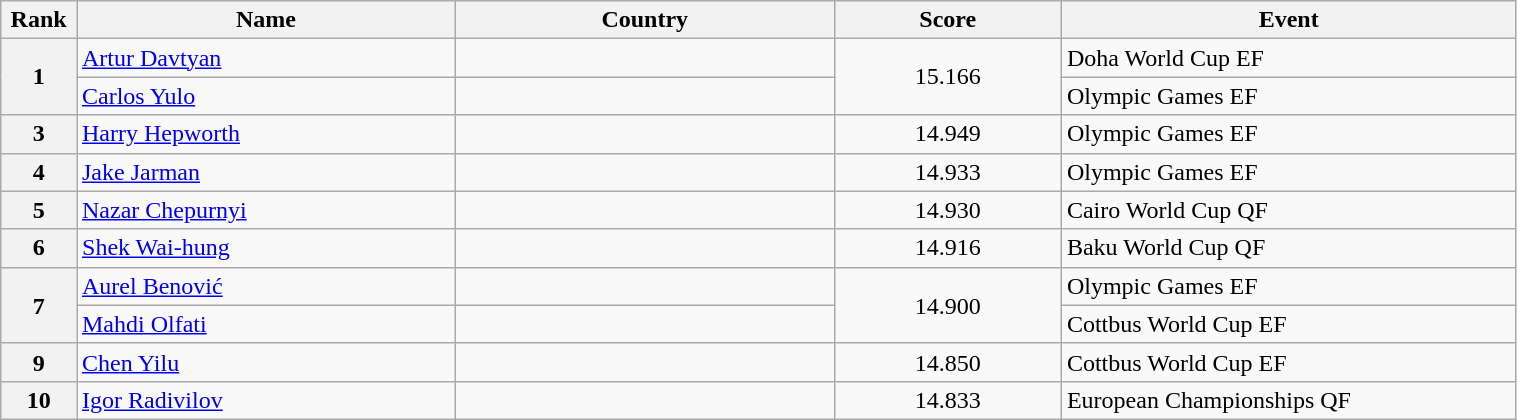<table class="wikitable sortable" style="width:80%;">
<tr>
<th style="text-align:center; width:5%;">Rank</th>
<th style="text-align:center; width:25%;">Name</th>
<th style="text-align:center; width:25%;">Country</th>
<th style="text-align:center; width:15%;">Score</th>
<th style="text-align:center; width:30%;">Event</th>
</tr>
<tr>
<th rowspan=2>1</th>
<td><a href='#'>Artur Davtyan</a></td>
<td></td>
<td rowspan=2 align="center">15.166</td>
<td>Doha World Cup EF</td>
</tr>
<tr>
<td><a href='#'>Carlos Yulo</a></td>
<td></td>
<td>Olympic Games EF</td>
</tr>
<tr>
<th>3</th>
<td><a href='#'>Harry Hepworth</a></td>
<td></td>
<td align="center">14.949</td>
<td>Olympic Games EF</td>
</tr>
<tr>
<th>4</th>
<td><a href='#'>Jake Jarman</a></td>
<td></td>
<td align="center">14.933</td>
<td>Olympic Games EF</td>
</tr>
<tr>
<th>5</th>
<td><a href='#'>Nazar Chepurnyi</a></td>
<td></td>
<td align="center">14.930</td>
<td>Cairo World Cup QF</td>
</tr>
<tr>
<th>6</th>
<td><a href='#'>Shek Wai-hung</a></td>
<td></td>
<td align="center">14.916</td>
<td>Baku World Cup QF</td>
</tr>
<tr>
<th rowspan=2>7</th>
<td><a href='#'>Aurel Benović</a></td>
<td></td>
<td rowspan=2 align="center">14.900</td>
<td>Olympic Games EF</td>
</tr>
<tr>
<td><a href='#'>Mahdi Olfati</a></td>
<td></td>
<td>Cottbus World Cup EF</td>
</tr>
<tr>
<th>9</th>
<td><a href='#'>Chen Yilu</a></td>
<td></td>
<td align="center">14.850</td>
<td>Cottbus World Cup EF</td>
</tr>
<tr>
<th>10</th>
<td><a href='#'>Igor Radivilov</a></td>
<td></td>
<td align="center">14.833</td>
<td>European Championships QF</td>
</tr>
</table>
